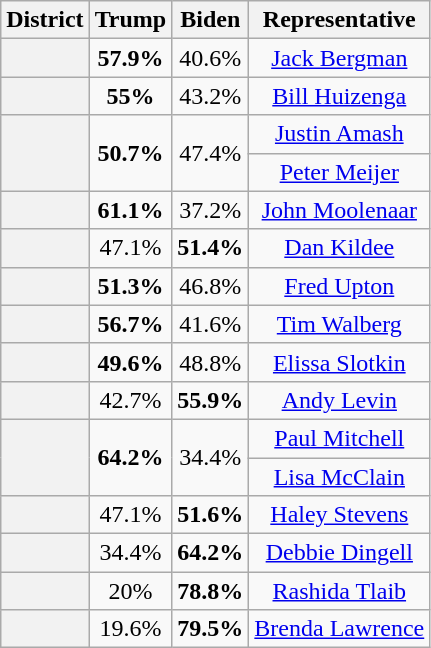<table class=wikitable>
<tr>
<th>District</th>
<th>Trump</th>
<th>Biden</th>
<th>Representative</th>
</tr>
<tr align=center>
<th></th>
<td><strong>57.9%</strong></td>
<td>40.6%</td>
<td><a href='#'>Jack Bergman</a></td>
</tr>
<tr align=center>
<th></th>
<td><strong>55%</strong></td>
<td>43.2%</td>
<td><a href='#'>Bill Huizenga</a></td>
</tr>
<tr align=center>
<th rowspan=2 ></th>
<td rowspan=2><strong>50.7%</strong></td>
<td rowspan=2>47.4%</td>
<td><a href='#'>Justin Amash</a></td>
</tr>
<tr align=center>
<td><a href='#'>Peter Meijer</a></td>
</tr>
<tr align=center>
<th></th>
<td><strong>61.1%</strong></td>
<td>37.2%</td>
<td><a href='#'>John Moolenaar</a></td>
</tr>
<tr align=center>
<th></th>
<td>47.1%</td>
<td><strong>51.4%</strong></td>
<td><a href='#'>Dan Kildee</a></td>
</tr>
<tr align=center>
<th></th>
<td><strong>51.3%</strong></td>
<td>46.8%</td>
<td><a href='#'>Fred Upton</a></td>
</tr>
<tr align=center>
<th></th>
<td><strong>56.7%</strong></td>
<td>41.6%</td>
<td><a href='#'>Tim Walberg</a></td>
</tr>
<tr align=center>
<th></th>
<td><strong>49.6%</strong></td>
<td>48.8%</td>
<td><a href='#'>Elissa Slotkin</a></td>
</tr>
<tr align=center>
<th></th>
<td>42.7%</td>
<td><strong>55.9%</strong></td>
<td><a href='#'>Andy Levin</a></td>
</tr>
<tr align=center>
<th rowspan=2 ></th>
<td rowspan=2><strong>64.2%</strong></td>
<td rowspan=2>34.4%</td>
<td><a href='#'>Paul Mitchell</a></td>
</tr>
<tr align=center>
<td><a href='#'>Lisa McClain</a></td>
</tr>
<tr align=center>
<th></th>
<td>47.1%</td>
<td><strong>51.6%</strong></td>
<td><a href='#'>Haley Stevens</a></td>
</tr>
<tr align=center>
<th></th>
<td>34.4%</td>
<td><strong>64.2%</strong></td>
<td><a href='#'>Debbie Dingell</a></td>
</tr>
<tr align=center>
<th></th>
<td>20%</td>
<td><strong>78.8%</strong></td>
<td><a href='#'>Rashida Tlaib</a></td>
</tr>
<tr align=center>
<th></th>
<td>19.6%</td>
<td><strong>79.5%</strong></td>
<td><a href='#'>Brenda Lawrence</a></td>
</tr>
</table>
